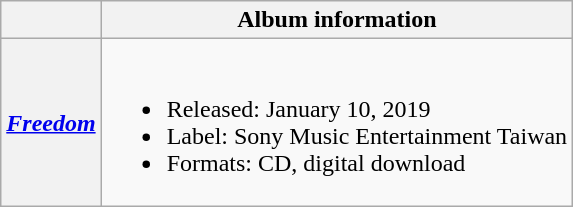<table class="wikitable plainrowheaders">
<tr>
<th></th>
<th>Album information</th>
</tr>
<tr>
<th scope="row"><em><a href='#'>Freedom</a></em></th>
<td><br><ul><li>Released: January 10, 2019</li><li>Label: Sony Music Entertainment Taiwan</li><li>Formats: CD, digital download</li></ul></td>
</tr>
</table>
